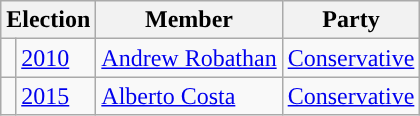<table class="wikitable">
<tr>
<th colspan="2">Election</th>
<th>Member</th>
<th>Party</th>
</tr>
<tr>
<td style="color:inherit;background-color: "></td>
<td><a href='#'>2010</a></td>
<td><a href='#'>Andrew Robathan</a></td>
<td><a href='#'>Conservative</a></td>
</tr>
<tr>
<td style="color:inherit;background-color: "></td>
<td><a href='#'>2015</a></td>
<td><a href='#'>Alberto Costa</a></td>
<td><a href='#'>Conservative</a></td>
</tr>
</table>
